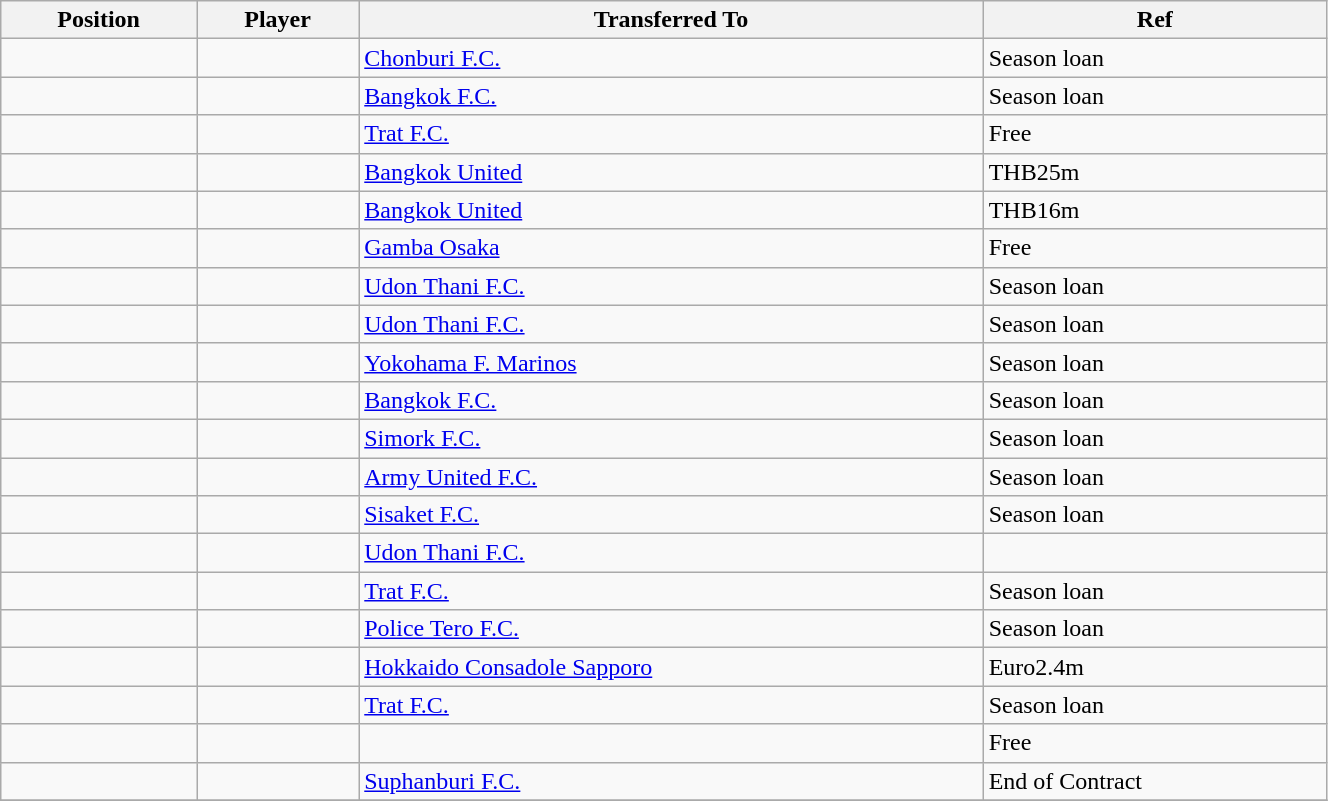<table class="wikitable sortable" style="width:70%; text-align:center; font-size:100%; text-align:left;">
<tr>
<th><strong>Position</strong></th>
<th><strong>Player</strong></th>
<th><strong>Transferred To</strong></th>
<th><strong>Ref</strong></th>
</tr>
<tr>
<td></td>
<td></td>
<td> <a href='#'>Chonburi F.C.</a></td>
<td>Season loan</td>
</tr>
<tr>
<td></td>
<td></td>
<td> <a href='#'>Bangkok F.C.</a></td>
<td>Season loan</td>
</tr>
<tr>
<td></td>
<td></td>
<td> <a href='#'>Trat F.C.</a></td>
<td>Free </td>
</tr>
<tr>
<td></td>
<td></td>
<td> <a href='#'>Bangkok United</a></td>
<td>THB25m </td>
</tr>
<tr>
<td></td>
<td></td>
<td> <a href='#'>Bangkok United</a></td>
<td>THB16m </td>
</tr>
<tr>
<td></td>
<td></td>
<td> <a href='#'>Gamba Osaka</a></td>
<td>Free </td>
</tr>
<tr>
<td></td>
<td></td>
<td> <a href='#'>Udon Thani F.C.</a></td>
<td>Season loan</td>
</tr>
<tr>
<td></td>
<td></td>
<td> <a href='#'>Udon Thani F.C.</a></td>
<td>Season loan</td>
</tr>
<tr>
<td></td>
<td></td>
<td> <a href='#'>Yokohama F. Marinos</a></td>
<td>Season loan </td>
</tr>
<tr>
<td></td>
<td></td>
<td> <a href='#'>Bangkok F.C.</a></td>
<td>Season loan</td>
</tr>
<tr>
<td></td>
<td></td>
<td> <a href='#'>Simork F.C.</a></td>
<td>Season loan</td>
</tr>
<tr>
<td></td>
<td></td>
<td> <a href='#'>Army United F.C.</a></td>
<td>Season loan</td>
</tr>
<tr>
<td></td>
<td></td>
<td> <a href='#'>Sisaket F.C.</a></td>
<td>Season loan</td>
</tr>
<tr>
<td></td>
<td></td>
<td> <a href='#'>Udon Thani F.C.</a></td>
<td></td>
</tr>
<tr>
<td></td>
<td></td>
<td> <a href='#'>Trat F.C.</a></td>
<td>Season loan</td>
</tr>
<tr>
<td></td>
<td></td>
<td> <a href='#'>Police Tero F.C.</a></td>
<td>Season loan</td>
</tr>
<tr>
<td></td>
<td></td>
<td> <a href='#'>Hokkaido Consadole Sapporo</a></td>
<td>Euro2.4m </td>
</tr>
<tr>
<td></td>
<td></td>
<td> <a href='#'>Trat F.C.</a></td>
<td>Season loan</td>
</tr>
<tr>
<td></td>
<td></td>
<td></td>
<td>Free</td>
</tr>
<tr>
<td></td>
<td></td>
<td> <a href='#'>Suphanburi F.C.</a></td>
<td>End of Contract</td>
</tr>
<tr>
</tr>
</table>
